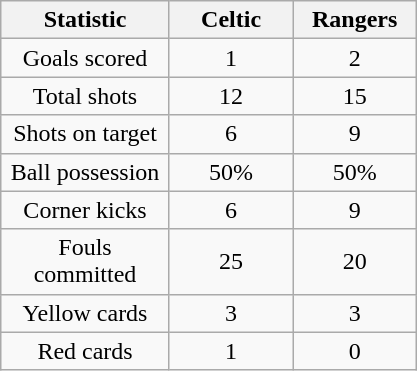<table class="wikitable" style="text-align: center">
<tr>
<th width=105>Statistic</th>
<th width=75>Celtic</th>
<th width=75>Rangers</th>
</tr>
<tr>
<td>Goals scored</td>
<td>1</td>
<td>2</td>
</tr>
<tr>
<td>Total shots</td>
<td>12</td>
<td>15</td>
</tr>
<tr>
<td>Shots on target</td>
<td>6</td>
<td>9</td>
</tr>
<tr>
<td>Ball possession</td>
<td>50%</td>
<td>50%</td>
</tr>
<tr>
<td>Corner kicks</td>
<td>6</td>
<td>9</td>
</tr>
<tr>
<td>Fouls committed</td>
<td>25</td>
<td>20</td>
</tr>
<tr>
<td>Yellow cards</td>
<td>3</td>
<td>3</td>
</tr>
<tr>
<td>Red cards</td>
<td>1</td>
<td>0</td>
</tr>
</table>
